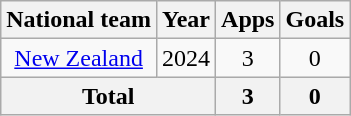<table class=wikitable style=text-align:center>
<tr>
<th>National team</th>
<th>Year</th>
<th>Apps</th>
<th>Goals</th>
</tr>
<tr>
<td rowspan=1><a href='#'>New Zealand</a></td>
<td>2024</td>
<td>3</td>
<td>0</td>
</tr>
<tr>
<th colspan=2>Total</th>
<th>3</th>
<th>0</th>
</tr>
</table>
